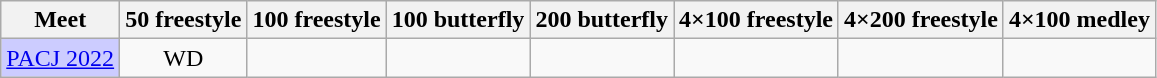<table class="sortable wikitable">
<tr>
<th>Meet</th>
<th class="unsortable">50 freestyle</th>
<th class="unsortable">100 freestyle</th>
<th class="unsortable">100 butterfly</th>
<th class="unsortable">200 butterfly</th>
<th class="unsortable">4×100 freestyle</th>
<th class="unsortable">4×200 freestyle</th>
<th class="unsortable">4×100 medley</th>
</tr>
<tr>
<td style="background:#ccccff"><a href='#'>PACJ 2022</a></td>
<td align="center">WD</td>
<td align="center"></td>
<td align="center"></td>
<td align="center"></td>
<td align="center"></td>
<td align="center"></td>
<td align="center"></td>
</tr>
</table>
